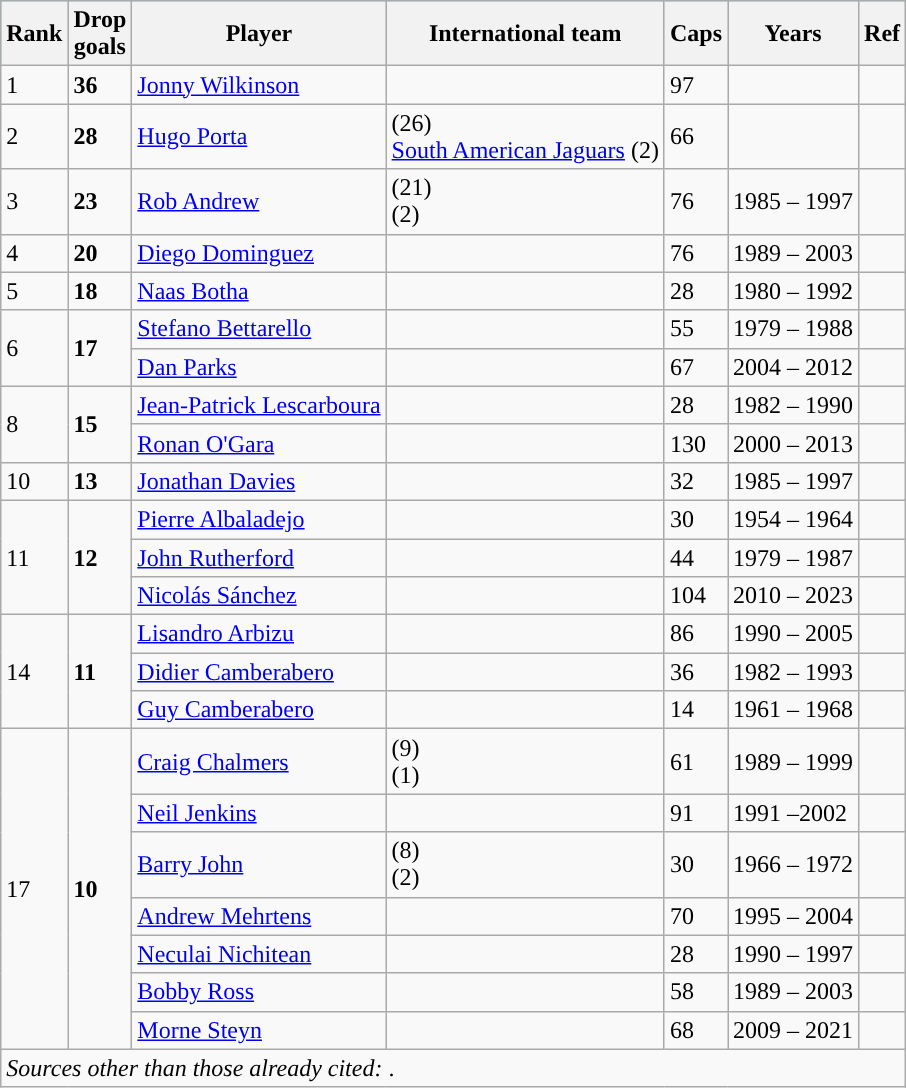<table class="wikitable sortable">
<tr bgcolor=#87cefa>
<th>Rank</th>
<th>Drop <br> goals</th>
<th>Player</th>
<th>International team</th>
<th>Caps</th>
<th>Years</th>
<th>Ref</th>
</tr>
<tr>
<td>1</td>
<td><strong>36</strong></td>
<td><a href='#'>Jonny Wilkinson</a></td>
<td></td>
<td>97</td>
<td></td>
<td></td>
</tr>
<tr>
<td>2</td>
<td><strong>28</strong></td>
<td><a href='#'>Hugo Porta</a></td>
<td> (26)<br> <a href='#'>South American Jaguars</a> (2)</td>
<td>66</td>
<td></td>
<td></td>
</tr>
<tr>
<td>3</td>
<td><strong>23</strong></td>
<td><a href='#'>Rob Andrew</a></td>
<td> (21)<br>  (2)</td>
<td>76</td>
<td>1985 – 1997</td>
<td></td>
</tr>
<tr>
<td>4</td>
<td><strong>20</strong></td>
<td><a href='#'>Diego Dominguez</a></td>
<td></td>
<td>76</td>
<td>1989 – 2003</td>
<td></td>
</tr>
<tr>
<td>5</td>
<td><strong>18</strong></td>
<td><a href='#'>Naas Botha</a></td>
<td></td>
<td>28</td>
<td>1980 – 1992</td>
<td></td>
</tr>
<tr>
<td rowspan="2">6</td>
<td rowspan="2"><strong>17</strong></td>
<td><a href='#'>Stefano Bettarello</a></td>
<td></td>
<td>55</td>
<td>1979 – 1988</td>
<td></td>
</tr>
<tr>
<td><a href='#'>Dan Parks</a></td>
<td></td>
<td>67</td>
<td>2004 – 2012</td>
<td></td>
</tr>
<tr>
<td rowspan="2">8</td>
<td rowspan="2"><strong>15</strong></td>
<td><a href='#'>Jean-Patrick Lescarboura</a></td>
<td></td>
<td>28</td>
<td>1982 – 1990</td>
<td></td>
</tr>
<tr>
<td><a href='#'>Ronan O'Gara</a></td>
<td></td>
<td>130</td>
<td>2000 – 2013</td>
<td></td>
</tr>
<tr>
<td>10</td>
<td><strong>13</strong></td>
<td><a href='#'>Jonathan Davies</a></td>
<td></td>
<td>32</td>
<td>1985 – 1997</td>
<td></td>
</tr>
<tr>
<td rowspan="3">11</td>
<td rowspan="3"><strong>12</strong></td>
<td><a href='#'>Pierre Albaladejo</a></td>
<td></td>
<td>30</td>
<td>1954 – 1964</td>
<td></td>
</tr>
<tr>
<td><a href='#'>John Rutherford</a></td>
<td></td>
<td>44</td>
<td>1979 – 1987</td>
<td></td>
</tr>
<tr>
<td><a href='#'>Nicolás Sánchez</a></td>
<td></td>
<td>104</td>
<td>2010 – 2023</td>
<td></td>
</tr>
<tr>
<td rowspan="3">14</td>
<td rowspan="3"><strong>11</strong></td>
<td><a href='#'>Lisandro Arbizu</a></td>
<td></td>
<td>86</td>
<td>1990 – 2005</td>
<td></td>
</tr>
<tr>
<td><a href='#'>Didier Camberabero</a></td>
<td></td>
<td>36</td>
<td>1982 – 1993</td>
<td></td>
</tr>
<tr>
<td><a href='#'>Guy Camberabero</a></td>
<td></td>
<td>14</td>
<td>1961 – 1968</td>
<td></td>
</tr>
<tr>
<td rowspan="7">17</td>
<td rowspan="7"><strong>10</strong></td>
<td><a href='#'>Craig Chalmers</a></td>
<td> (9)<br> (1)</td>
<td>61</td>
<td>1989 – 1999</td>
<td></td>
</tr>
<tr>
<td><a href='#'>Neil Jenkins</a></td>
<td></td>
<td>91</td>
<td>1991 –2002</td>
<td></td>
</tr>
<tr>
<td><a href='#'>Barry John</a></td>
<td> (8)<br> (2)</td>
<td>30</td>
<td>1966 – 1972</td>
<td></td>
</tr>
<tr>
<td><a href='#'>Andrew Mehrtens</a></td>
<td></td>
<td>70</td>
<td>1995 – 2004</td>
<td></td>
</tr>
<tr>
<td><a href='#'>Neculai Nichitean</a></td>
<td></td>
<td>28</td>
<td>1990 – 1997</td>
<td></td>
</tr>
<tr>
<td><a href='#'>Bobby Ross</a></td>
<td></td>
<td>58</td>
<td>1989 – 2003</td>
<td></td>
</tr>
<tr>
<td><a href='#'>Morne Steyn</a></td>
<td></td>
<td>68</td>
<td>2009 – 2021</td>
<td></td>
</tr>
<tr>
<td colspan=7><em>Sources other than those already cited: </em>.</td>
</tr>
</table>
